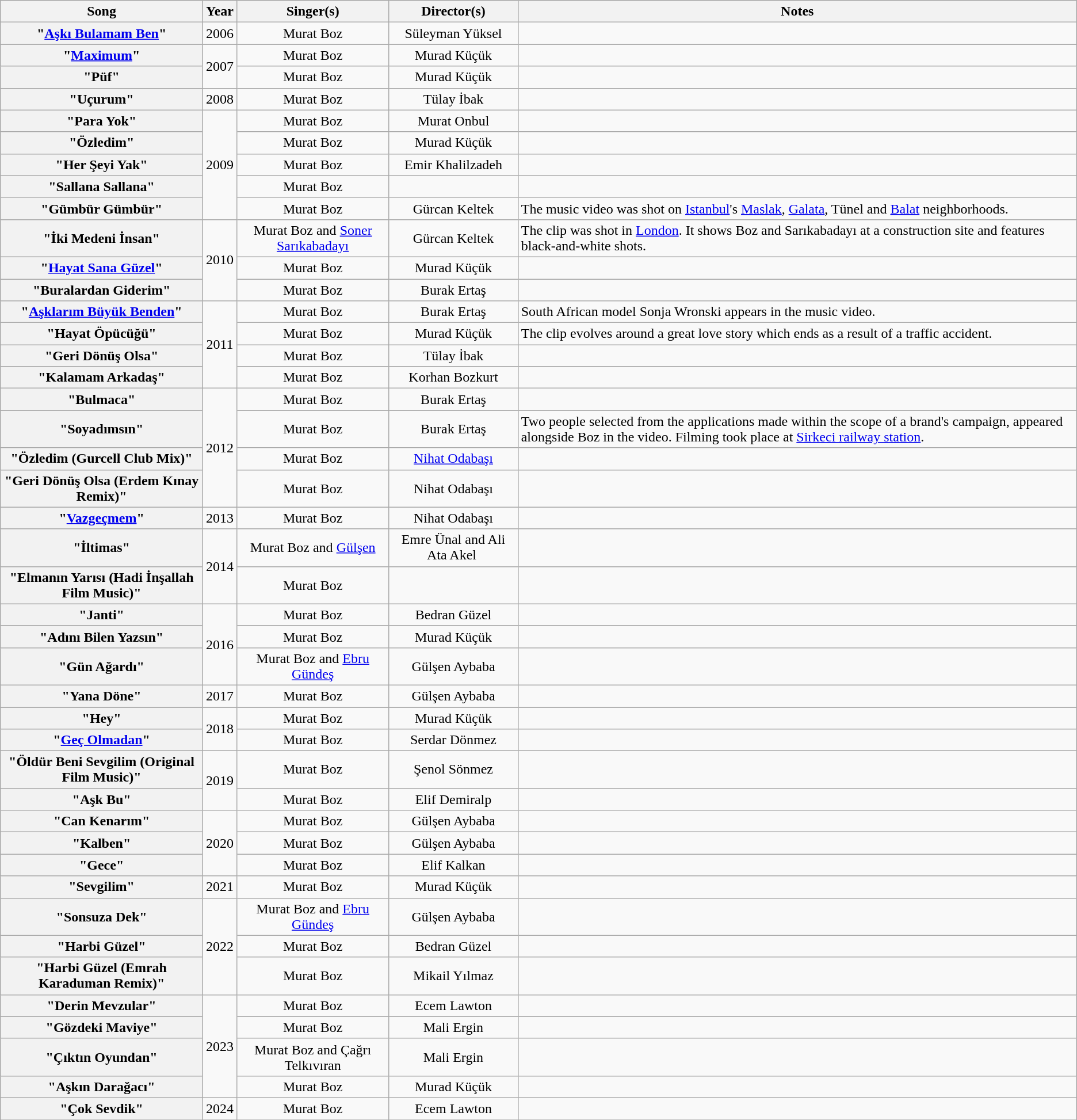<table class="wikitable sortable plainrowheaders" style="text-align:center;">
<tr>
<th scope="col">Song</th>
<th scope="col">Year</th>
<th scope="col">Singer(s)</th>
<th scope="col">Director(s)</th>
<th scope="col" class="unsortable" style="width: 40em;">Notes</th>
</tr>
<tr>
<th scope="row">"<a href='#'>Aşkı Bulamam Ben</a>"</th>
<td style="text-align:center;">2006</td>
<td>Murat Boz</td>
<td>Süleyman Yüksel</td>
<td style="text-align:left;"></td>
</tr>
<tr>
<th scope="row">"<a href='#'>Maximum</a>"</th>
<td rowspan=2>2007</td>
<td>Murat Boz</td>
<td>Murad Küçük</td>
<td style="text-align:left;"></td>
</tr>
<tr>
<th scope="row">"Püf"</th>
<td>Murat Boz</td>
<td>Murad Küçük</td>
<td style="text-align:left;"></td>
</tr>
<tr>
<th scope="row">"Uçurum"</th>
<td style="text-align:center;">2008</td>
<td>Murat Boz</td>
<td>Tülay İbak</td>
<td style="text-align:left;"></td>
</tr>
<tr>
<th scope="row">"Para Yok"</th>
<td rowspan=5>2009</td>
<td>Murat Boz</td>
<td>Murat Onbul</td>
<td style="text-align:left;"></td>
</tr>
<tr>
<th scope="row">"Özledim"</th>
<td>Murat Boz</td>
<td>Murad Küçük</td>
<td style="text-align:left;"></td>
</tr>
<tr>
<th scope="row">"Her Şeyi Yak"</th>
<td>Murat Boz</td>
<td>Emir Khalilzadeh</td>
<td style="text-align:left;"></td>
</tr>
<tr>
<th scope="row">"Sallana Sallana"</th>
<td>Murat Boz</td>
<td></td>
<td style="text-align:left;"></td>
</tr>
<tr>
<th scope="row">"Gümbür Gümbür"</th>
<td>Murat Boz</td>
<td>Gürcan Keltek</td>
<td style="text-align:left;">The music video was shot on <a href='#'>Istanbul</a>'s <a href='#'>Maslak</a>, <a href='#'>Galata</a>, Tünel and <a href='#'>Balat</a> neighborhoods.</td>
</tr>
<tr>
<th scope="row">"İki Medeni İnsan"</th>
<td rowspan=3>2010</td>
<td>Murat Boz and <a href='#'>Soner Sarıkabadayı</a></td>
<td>Gürcan Keltek</td>
<td style="text-align:left;">The clip was shot in <a href='#'>London</a>. It shows Boz and Sarıkabadayı at a construction site and features black-and-white shots.</td>
</tr>
<tr>
<th scope="row">"<a href='#'>Hayat Sana Güzel</a>"</th>
<td>Murat Boz</td>
<td>Murad Küçük</td>
<td style="text-align:left;"></td>
</tr>
<tr>
<th scope="row">"Buralardan Giderim"</th>
<td>Murat Boz</td>
<td>Burak Ertaş</td>
<td style="text-align:left;"></td>
</tr>
<tr>
<th scope="row">"<a href='#'>Aşklarım Büyük Benden</a>"</th>
<td rowspan=4>2011</td>
<td>Murat Boz</td>
<td>Burak Ertaş</td>
<td style="text-align:left;">South African model Sonja Wronski appears in the music video.</td>
</tr>
<tr>
<th scope="row">"Hayat Öpücüğü"</th>
<td>Murat Boz</td>
<td>Murad Küçük</td>
<td style="text-align:left;">The clip evolves around a great love story which ends as a result of a traffic accident.</td>
</tr>
<tr>
<th scope="row">"Geri Dönüş Olsa"</th>
<td>Murat Boz</td>
<td>Tülay İbak</td>
<td style="text-align:left;"></td>
</tr>
<tr>
<th scope="row">"Kalamam Arkadaş"</th>
<td>Murat Boz</td>
<td>Korhan Bozkurt</td>
<td style="text-align:left;"></td>
</tr>
<tr>
<th scope="row">"Bulmaca"</th>
<td rowspan=4>2012</td>
<td>Murat Boz</td>
<td>Burak Ertaş</td>
<td style="text-align:left;"></td>
</tr>
<tr>
<th scope="row">"Soyadımsın"</th>
<td>Murat Boz</td>
<td>Burak Ertaş</td>
<td style="text-align:left;">Two people selected from the applications made within the scope of a brand's campaign, appeared alongside Boz in the video. Filming took place at <a href='#'>Sirkeci railway station</a>.</td>
</tr>
<tr>
<th scope="row">"Özledim (Gurcell Club Mix)"</th>
<td>Murat Boz</td>
<td><a href='#'>Nihat Odabaşı</a></td>
<td style="text-align:left;"></td>
</tr>
<tr>
<th scope="row">"Geri Dönüş Olsa (Erdem Kınay Remix)"</th>
<td>Murat Boz</td>
<td>Nihat Odabaşı</td>
<td style="text-align:left;"></td>
</tr>
<tr>
<th scope="row">"<a href='#'>Vazgeçmem</a>"</th>
<td style="text-align:center;">2013</td>
<td>Murat Boz</td>
<td>Nihat Odabaşı</td>
<td style="text-align:left;"></td>
</tr>
<tr>
<th scope="row">"İltimas"</th>
<td rowspan=2>2014</td>
<td>Murat Boz and <a href='#'>Gülşen</a></td>
<td>Emre Ünal and Ali Ata Akel </td>
<td style="text-align:left;"></td>
</tr>
<tr>
<th scope="row">"Elmanın Yarısı (Hadi İnşallah Film Music)"</th>
<td>Murat Boz</td>
<td></td>
<td style="text-align:left;"></td>
</tr>
<tr>
<th scope="row">"Janti"</th>
<td rowspan=3>2016</td>
<td>Murat Boz</td>
<td>Bedran Güzel</td>
<td style="text-align:left;"></td>
</tr>
<tr>
<th scope="row">"Adını Bilen Yazsın"</th>
<td>Murat Boz</td>
<td>Murad Küçük</td>
<td style="text-align:left;"></td>
</tr>
<tr>
<th scope="row">"Gün Ağardı"</th>
<td>Murat Boz and <a href='#'>Ebru Gündeş</a></td>
<td>Gülşen Aybaba</td>
<td style="text-align:left;"></td>
</tr>
<tr>
<th scope="row">"Yana Döne"</th>
<td rowspan=1>2017</td>
<td>Murat Boz</td>
<td>Gülşen Aybaba</td>
<td style="text-align:left;"></td>
</tr>
<tr>
<th scope="row">"Hey"</th>
<td rowspan=2>2018</td>
<td>Murat Boz</td>
<td>Murad Küçük</td>
<td style="text-align:left;"></td>
</tr>
<tr>
<th scope="row">"<a href='#'>Geç Olmadan</a>"</th>
<td>Murat Boz</td>
<td>Serdar Dönmez</td>
<td style="text-align:left;"></td>
</tr>
<tr>
<th scope="row">"Öldür Beni Sevgilim (Original Film Music)"</th>
<td rowspan=2>2019</td>
<td>Murat Boz</td>
<td>Şenol Sönmez</td>
<td style="text-align:left;"></td>
</tr>
<tr>
<th scope="row">"Aşk Bu"</th>
<td>Murat Boz</td>
<td>Elif Demiralp</td>
<td style="text-align:left;"></td>
</tr>
<tr>
<th scope="row">"Can Kenarım"</th>
<td rowspan=3>2020</td>
<td>Murat Boz</td>
<td>Gülşen Aybaba</td>
<td style="text-align:left;"></td>
</tr>
<tr>
<th scope="row">"Kalben"</th>
<td>Murat Boz</td>
<td>Gülşen Aybaba</td>
<td style="text-align:left;"></td>
</tr>
<tr>
<th scope="row">"Gece"</th>
<td>Murat Boz</td>
<td>Elif Kalkan</td>
<td style="text-align:left;"></td>
</tr>
<tr>
<th scope="row">"Sevgilim"</th>
<td style="text-align:center;">2021</td>
<td>Murat Boz</td>
<td>Murad Küçük</td>
<td style="text-align:left;"></td>
</tr>
<tr>
<th scope="row">"Sonsuza Dek"</th>
<td rowspan=3>2022</td>
<td>Murat Boz and <a href='#'>Ebru Gündeş</a></td>
<td>Gülşen Aybaba</td>
<td style="text-align:left;"></td>
</tr>
<tr>
<th scope="row">"Harbi Güzel"</th>
<td>Murat Boz</td>
<td>Bedran Güzel</td>
<td style="text-align:left;"></td>
</tr>
<tr>
<th scope="row">"Harbi Güzel (Emrah Karaduman Remix)"</th>
<td>Murat Boz</td>
<td>Mikail Yılmaz</td>
<td style="text-align:left;"></td>
</tr>
<tr>
<th scope="row">"Derin Mevzular"</th>
<td rowspan=4>2023</td>
<td>Murat Boz</td>
<td>Ecem Lawton</td>
<td style="text-align:left;"></td>
</tr>
<tr>
<th scope="row">"Gözdeki Maviye"</th>
<td>Murat Boz</td>
<td>Mali Ergin</td>
<td style="text-align:left;"></td>
</tr>
<tr>
<th scope="row">"Çıktın Oyundan"</th>
<td>Murat Boz and Çağrı Telkıvıran</td>
<td>Mali Ergin</td>
<td style="text-align:left;"></td>
</tr>
<tr>
<th scope="row">"Aşkın Darağacı"</th>
<td>Murat Boz</td>
<td>Murad Küçük</td>
<td style="text-align:left;"></td>
</tr>
<tr>
<th scope="row">"Çok Sevdik"</th>
<td rowspan=1>2024</td>
<td>Murat Boz</td>
<td>Ecem Lawton</td>
<td style="text-align:left;"></td>
</tr>
<tr>
</tr>
</table>
